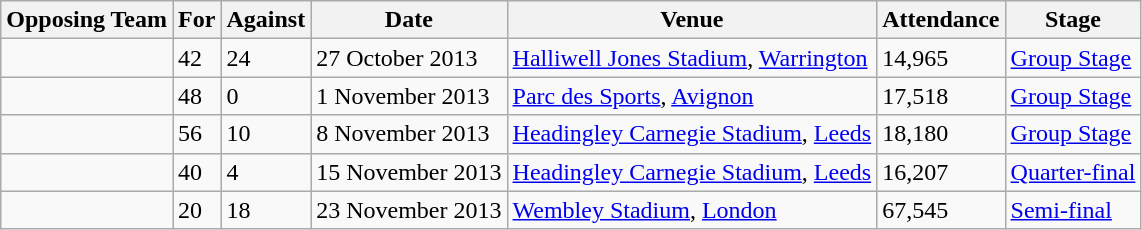<table class="wikitable">
<tr>
<th>Opposing Team</th>
<th>For</th>
<th>Against</th>
<th>Date</th>
<th>Venue</th>
<th>Attendance</th>
<th>Stage</th>
</tr>
<tr>
<td></td>
<td>42</td>
<td>24</td>
<td>27 October 2013</td>
<td><a href='#'>Halliwell Jones Stadium</a>, <a href='#'>Warrington</a></td>
<td>14,965</td>
<td><a href='#'>Group Stage</a></td>
</tr>
<tr>
<td></td>
<td>48</td>
<td>0</td>
<td>1 November 2013</td>
<td><a href='#'>Parc des Sports</a>, <a href='#'>Avignon</a></td>
<td>17,518</td>
<td><a href='#'>Group Stage</a></td>
</tr>
<tr>
<td></td>
<td>56</td>
<td>10</td>
<td>8 November 2013</td>
<td><a href='#'>Headingley Carnegie Stadium</a>, <a href='#'>Leeds</a></td>
<td>18,180</td>
<td><a href='#'>Group Stage</a></td>
</tr>
<tr>
<td></td>
<td>40</td>
<td>4</td>
<td>15 November 2013</td>
<td><a href='#'>Headingley Carnegie Stadium</a>, <a href='#'>Leeds</a></td>
<td>16,207</td>
<td><a href='#'>Quarter-final</a></td>
</tr>
<tr>
<td></td>
<td>20</td>
<td>18</td>
<td>23 November 2013</td>
<td><a href='#'>Wembley Stadium</a>, <a href='#'>London</a></td>
<td>67,545</td>
<td><a href='#'>Semi-final</a></td>
</tr>
</table>
